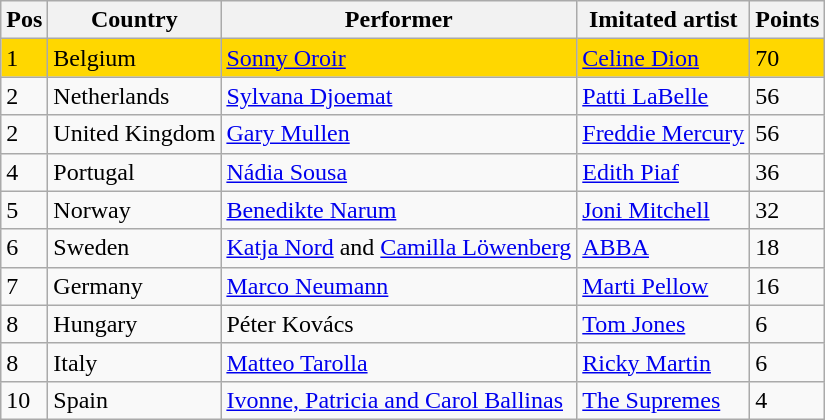<table class="wikitable">
<tr>
<th>Pos</th>
<th>Country</th>
<th>Performer</th>
<th>Imitated artist</th>
<th>Points</th>
</tr>
<tr bgcolor=gold>
<td>1</td>
<td>Belgium</td>
<td><a href='#'>Sonny Oroir</a></td>
<td><a href='#'>Celine Dion</a></td>
<td>70</td>
</tr>
<tr>
<td>2</td>
<td>Netherlands</td>
<td><a href='#'>Sylvana Djoemat</a></td>
<td><a href='#'>Patti LaBelle</a></td>
<td>56</td>
</tr>
<tr>
<td>2</td>
<td>United Kingdom</td>
<td><a href='#'>Gary Mullen</a></td>
<td><a href='#'>Freddie Mercury</a></td>
<td>56</td>
</tr>
<tr>
<td>4</td>
<td>Portugal</td>
<td><a href='#'>Nádia Sousa</a></td>
<td><a href='#'>Edith Piaf</a></td>
<td>36</td>
</tr>
<tr>
<td>5</td>
<td>Norway</td>
<td><a href='#'>Benedikte Narum</a></td>
<td><a href='#'>Joni Mitchell</a></td>
<td>32</td>
</tr>
<tr>
<td>6</td>
<td>Sweden</td>
<td><a href='#'>Katja Nord</a> and <a href='#'>Camilla Löwenberg</a></td>
<td><a href='#'>ABBA</a></td>
<td>18</td>
</tr>
<tr>
<td>7</td>
<td>Germany</td>
<td><a href='#'>Marco Neumann</a></td>
<td><a href='#'>Marti Pellow</a></td>
<td>16</td>
</tr>
<tr>
<td>8</td>
<td>Hungary</td>
<td>Péter Kovács</td>
<td><a href='#'>Tom Jones</a></td>
<td>6</td>
</tr>
<tr>
<td>8</td>
<td>Italy</td>
<td><a href='#'>Matteo Tarolla</a></td>
<td><a href='#'>Ricky Martin</a></td>
<td>6</td>
</tr>
<tr>
<td>10</td>
<td>Spain</td>
<td><a href='#'>Ivonne, Patricia and Carol Ballinas</a></td>
<td><a href='#'>The Supremes</a></td>
<td>4</td>
</tr>
</table>
